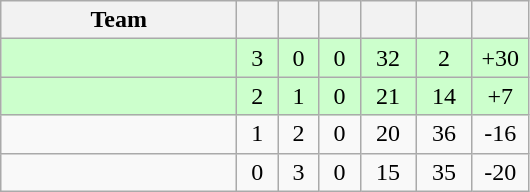<table class="wikitable" style="text-align:center;">
<tr>
<th width=150>Team</th>
<th width=20></th>
<th width=20></th>
<th width=20></th>
<th width=30></th>
<th width=30></th>
<th width=30></th>
</tr>
<tr bgcolor="#ccffcc">
<td align="left"></td>
<td>3</td>
<td>0</td>
<td>0</td>
<td>32</td>
<td>2</td>
<td>+30</td>
</tr>
<tr bgcolor="#ccffcc">
<td align="left"></td>
<td>2</td>
<td>1</td>
<td>0</td>
<td>21</td>
<td>14</td>
<td>+7</td>
</tr>
<tr bgcolor=>
<td align="left"></td>
<td>1</td>
<td>2</td>
<td>0</td>
<td>20</td>
<td>36</td>
<td>-16</td>
</tr>
<tr bgcolor=>
<td align="left"></td>
<td>0</td>
<td>3</td>
<td>0</td>
<td>15</td>
<td>35</td>
<td>-20</td>
</tr>
</table>
